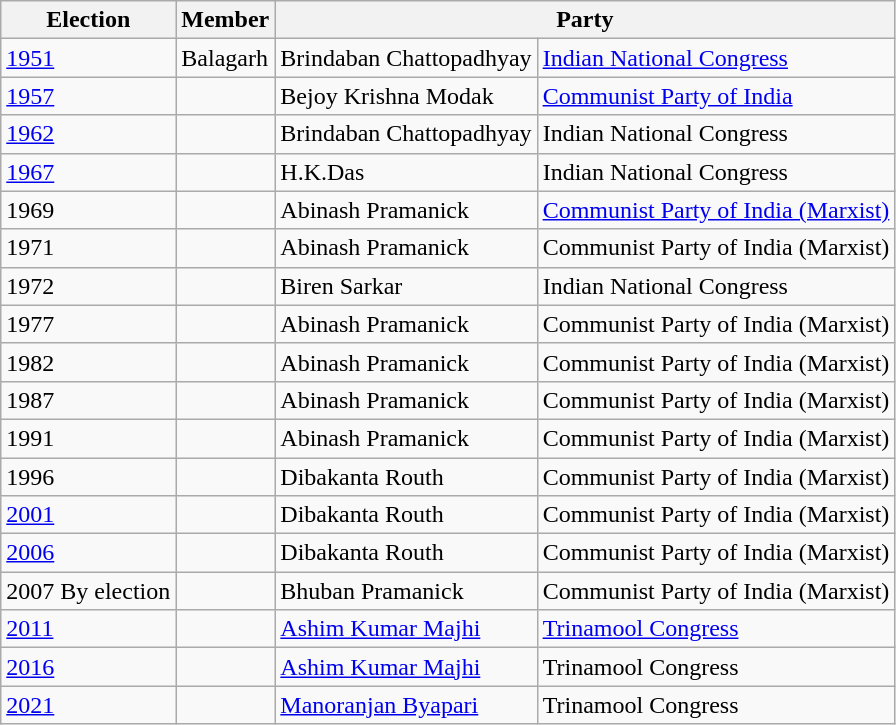<table class="wikitable sortable">
<tr>
<th>Election</th>
<th>Member</th>
<th colspan=2>Party</th>
</tr>
<tr>
<td><a href='#'>1951</a></td>
<td>Balagarh</td>
<td>Brindaban Chattopadhyay</td>
<td><a href='#'>Indian National Congress</a></td>
</tr>
<tr>
<td><a href='#'>1957</a></td>
<td></td>
<td>Bejoy Krishna Modak</td>
<td><a href='#'>Communist Party of India</a></td>
</tr>
<tr>
<td><a href='#'>1962</a></td>
<td></td>
<td>Brindaban Chattopadhyay</td>
<td>Indian National Congress</td>
</tr>
<tr>
<td><a href='#'>1967</a></td>
<td></td>
<td>H.K.Das</td>
<td>Indian National Congress</td>
</tr>
<tr>
<td>1969</td>
<td></td>
<td>Abinash Pramanick</td>
<td><a href='#'>Communist Party of India (Marxist)</a></td>
</tr>
<tr>
<td>1971</td>
<td></td>
<td>Abinash Pramanick</td>
<td>Communist Party of India (Marxist)</td>
</tr>
<tr>
<td>1972</td>
<td></td>
<td>Biren Sarkar</td>
<td>Indian National Congress</td>
</tr>
<tr>
<td>1977</td>
<td></td>
<td>Abinash Pramanick</td>
<td>Communist Party of India (Marxist)</td>
</tr>
<tr>
<td>1982</td>
<td></td>
<td>Abinash Pramanick</td>
<td>Communist Party of India (Marxist)</td>
</tr>
<tr>
<td>1987</td>
<td></td>
<td>Abinash Pramanick</td>
<td>Communist Party of India (Marxist)</td>
</tr>
<tr>
<td>1991</td>
<td></td>
<td>Abinash Pramanick</td>
<td>Communist Party of India (Marxist)</td>
</tr>
<tr>
<td>1996</td>
<td></td>
<td>Dibakanta Routh</td>
<td>Communist Party of India (Marxist)</td>
</tr>
<tr>
<td><a href='#'>2001</a></td>
<td></td>
<td>Dibakanta Routh</td>
<td>Communist Party of India (Marxist)</td>
</tr>
<tr>
<td><a href='#'>2006</a></td>
<td></td>
<td>Dibakanta Routh</td>
<td>Communist Party of India (Marxist)</td>
</tr>
<tr>
<td>2007 By election</td>
<td></td>
<td>Bhuban Pramanick</td>
<td>Communist Party of India (Marxist)</td>
</tr>
<tr>
<td><a href='#'>2011</a></td>
<td></td>
<td><a href='#'>Ashim Kumar Majhi</a></td>
<td><a href='#'>Trinamool Congress</a></td>
</tr>
<tr>
<td><a href='#'> 2016</a></td>
<td></td>
<td><a href='#'>Ashim Kumar Majhi</a></td>
<td>Trinamool Congress</td>
</tr>
<tr>
<td><a href='#'> 2021</a></td>
<td></td>
<td><a href='#'>Manoranjan Byapari</a></td>
<td>Trinamool Congress</td>
</tr>
</table>
